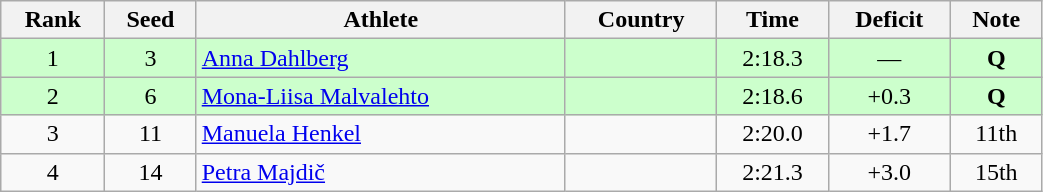<table class="wikitable sortable" style="text-align:center" width=55%>
<tr>
<th>Rank</th>
<th>Seed</th>
<th>Athlete</th>
<th>Country</th>
<th>Time</th>
<th>Deficit</th>
<th>Note</th>
</tr>
<tr bgcolor=ccffcc>
<td>1</td>
<td>3</td>
<td align=left><a href='#'>Anna Dahlberg</a></td>
<td align=left></td>
<td>2:18.3</td>
<td>—</td>
<td><strong>Q</strong></td>
</tr>
<tr bgcolor=ccffcc>
<td>2</td>
<td>6</td>
<td align=left><a href='#'>Mona-Liisa Malvalehto</a></td>
<td align=left></td>
<td>2:18.6</td>
<td>+0.3</td>
<td><strong>Q</strong></td>
</tr>
<tr>
<td>3</td>
<td>11</td>
<td align=left><a href='#'>Manuela Henkel</a></td>
<td align=left></td>
<td>2:20.0</td>
<td>+1.7</td>
<td>11th</td>
</tr>
<tr>
<td>4</td>
<td>14</td>
<td align=left><a href='#'>Petra Majdič</a></td>
<td align=left></td>
<td>2:21.3</td>
<td>+3.0</td>
<td>15th</td>
</tr>
</table>
